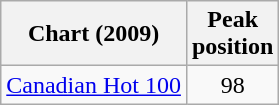<table class="wikitable sortable">
<tr>
<th align="left">Chart (2009)</th>
<th align="left">Peak<br>position</th>
</tr>
<tr>
<td align="left"><a href='#'>Canadian Hot 100</a></td>
<td style="text-align:center;">98</td>
</tr>
</table>
